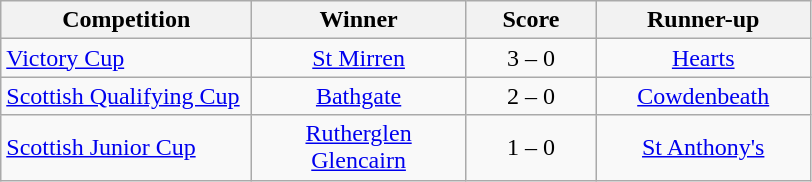<table class="wikitable" style="text-align: center;">
<tr>
<th width=160>Competition</th>
<th width=135>Winner</th>
<th width=80>Score</th>
<th width=135>Runner-up</th>
</tr>
<tr>
<td align=left><a href='#'>Victory Cup</a></td>
<td><a href='#'>St Mirren</a></td>
<td>3 – 0</td>
<td><a href='#'>Hearts</a></td>
</tr>
<tr>
<td align=left><a href='#'>Scottish Qualifying Cup</a></td>
<td><a href='#'>Bathgate</a></td>
<td>2 – 0</td>
<td><a href='#'>Cowdenbeath</a></td>
</tr>
<tr>
<td align=left><a href='#'>Scottish Junior Cup</a></td>
<td><a href='#'>Rutherglen Glencairn</a></td>
<td>1 – 0</td>
<td><a href='#'>St Anthony's</a></td>
</tr>
</table>
